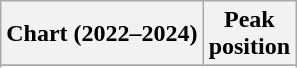<table class="wikitable sortable plainrowheaders" style="text-align:center">
<tr>
<th scope="col">Chart (2022–2024)</th>
<th scope="col">Peak<br>position</th>
</tr>
<tr>
</tr>
<tr>
</tr>
</table>
